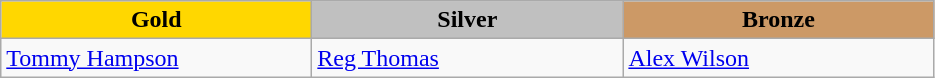<table class="wikitable" style="text-align:left">
<tr align="center">
<td width=200 bgcolor=gold><strong>Gold</strong></td>
<td width=200 bgcolor=silver><strong>Silver</strong></td>
<td width=200 bgcolor=CC9966><strong>Bronze</strong></td>
</tr>
<tr>
<td><a href='#'>Tommy Hampson</a><br><em></em></td>
<td><a href='#'>Reg Thomas</a><br><em></em></td>
<td><a href='#'>Alex Wilson</a><br><em></em></td>
</tr>
</table>
